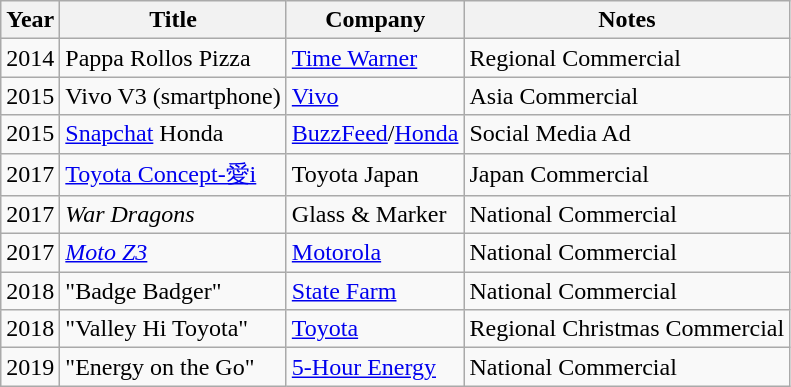<table class="wikitable sortable">
<tr>
<th>Year</th>
<th>Title</th>
<th>Company</th>
<th>Notes</th>
</tr>
<tr>
<td align="center">2014</td>
<td>Pappa Rollos Pizza</td>
<td><a href='#'>Time Warner</a></td>
<td>Regional Commercial</td>
</tr>
<tr>
<td align="center">2015</td>
<td>Vivo V3 (smartphone)</td>
<td><a href='#'>Vivo</a></td>
<td>Asia Commercial</td>
</tr>
<tr>
<td align="center">2015</td>
<td><a href='#'>Snapchat</a> Honda</td>
<td><a href='#'>BuzzFeed</a>/<a href='#'>Honda</a></td>
<td>Social Media Ad</td>
</tr>
<tr>
<td align="center">2017</td>
<td><a href='#'>Toyota Concept-愛i</a></td>
<td>Toyota Japan</td>
<td>Japan Commercial</td>
</tr>
<tr>
<td align="center">2017</td>
<td><em>War Dragons</em></td>
<td>Glass & Marker</td>
<td>National Commercial</td>
</tr>
<tr>
<td align="center">2017</td>
<td><em><a href='#'>Moto Z3</a></em></td>
<td><a href='#'>Motorola</a></td>
<td>National Commercial</td>
</tr>
<tr>
<td align="center">2018</td>
<td>"Badge Badger"</td>
<td><a href='#'>State Farm</a></td>
<td>National Commercial</td>
</tr>
<tr>
<td rowspan="1" align="center">2018</td>
<td>"Valley Hi Toyota"</td>
<td><a href='#'>Toyota</a></td>
<td>Regional Christmas Commercial</td>
</tr>
<tr>
<td rowspan="1" align="center">2019</td>
<td>"Energy on the Go"</td>
<td><a href='#'>5-Hour Energy</a></td>
<td>National Commercial</td>
</tr>
</table>
